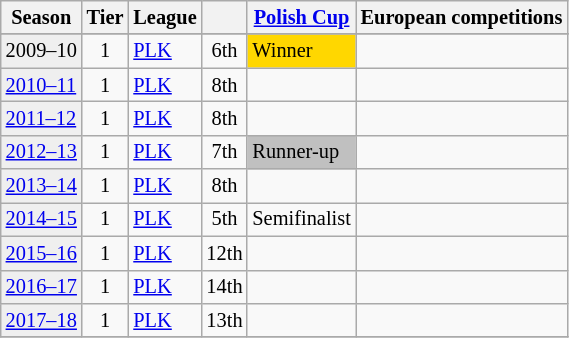<table class="wikitable" style="font-size:85%;;">
<tr>
<th>Season</th>
<th>Tier</th>
<th>League</th>
<th></th>
<th><a href='#'>Polish Cup</a></th>
<th colspan=3>European competitions</th>
</tr>
<tr>
</tr>
<tr>
<td style="background:#efefef;">2009–10</td>
<td align=center>1</td>
<td align=left><a href='#'>PLK</a></td>
<td align=center>6th</td>
<td bgcolor=gold>Winner</td>
<td colspan=3></td>
</tr>
<tr>
<td style="background:#efefef;"><a href='#'>2010–11</a></td>
<td align=center>1</td>
<td align=left><a href='#'>PLK</a></td>
<td align=center>8th</td>
<td></td>
<td colspan=3></td>
</tr>
<tr>
<td style="background:#efefef;"><a href='#'>2011–12</a></td>
<td align=center>1</td>
<td align=left><a href='#'>PLK</a></td>
<td align=center>8th</td>
<td></td>
<td colspan=3></td>
</tr>
<tr>
<td style="background:#efefef;"><a href='#'>2012–13</a></td>
<td align=center>1</td>
<td align=left><a href='#'>PLK</a></td>
<td align=center>7th</td>
<td bgcolor=silver>Runner-up</td>
<td colspan=3></td>
</tr>
<tr>
<td style="background:#efefef;"><a href='#'>2013–14</a></td>
<td align=center>1</td>
<td align=left><a href='#'>PLK</a></td>
<td align=center>8th</td>
<td></td>
<td colspan=3></td>
</tr>
<tr>
<td style="background:#efefef;"><a href='#'>2014–15</a></td>
<td align=center>1</td>
<td align=left><a href='#'>PLK</a></td>
<td align=center>5th</td>
<td>Semifinalist</td>
<td colspan=3></td>
</tr>
<tr>
<td style="background:#efefef;"><a href='#'>2015–16</a></td>
<td align=center>1</td>
<td align=left><a href='#'>PLK</a></td>
<td align=center>12th</td>
<td></td>
<td colspan=3></td>
</tr>
<tr>
<td style="background:#efefef;"><a href='#'>2016–17</a></td>
<td align=center>1</td>
<td align=left><a href='#'>PLK</a></td>
<td align=center>14th</td>
<td></td>
<td colspan=3></td>
</tr>
<tr>
<td style="background:#efefef;"><a href='#'>2017–18</a></td>
<td align=center>1</td>
<td align=left><a href='#'>PLK</a></td>
<td align=center>13th</td>
<td></td>
<td colspan=3></td>
</tr>
<tr>
</tr>
</table>
